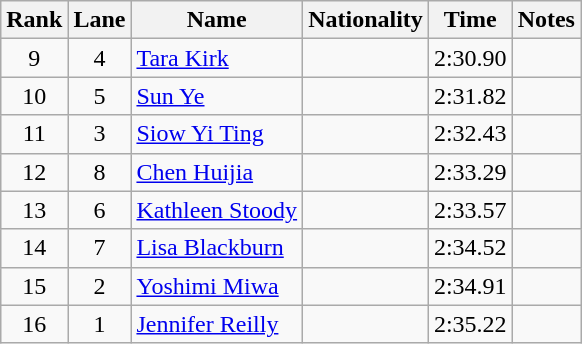<table class="wikitable sortable" style="text-align:center">
<tr>
<th>Rank</th>
<th>Lane</th>
<th>Name</th>
<th>Nationality</th>
<th>Time</th>
<th>Notes</th>
</tr>
<tr>
<td>9</td>
<td>4</td>
<td align=left><a href='#'>Tara Kirk</a></td>
<td align=left></td>
<td>2:30.90</td>
<td></td>
</tr>
<tr>
<td>10</td>
<td>5</td>
<td align=left><a href='#'>Sun Ye</a></td>
<td align=left></td>
<td>2:31.82</td>
<td></td>
</tr>
<tr>
<td>11</td>
<td>3</td>
<td align=left><a href='#'>Siow Yi Ting</a></td>
<td align=left></td>
<td>2:32.43</td>
<td></td>
</tr>
<tr>
<td>12</td>
<td>8</td>
<td align=left><a href='#'>Chen Huijia</a></td>
<td align=left></td>
<td>2:33.29</td>
<td></td>
</tr>
<tr>
<td>13</td>
<td>6</td>
<td align=left><a href='#'>Kathleen Stoody</a></td>
<td align=left></td>
<td>2:33.57</td>
<td></td>
</tr>
<tr>
<td>14</td>
<td>7</td>
<td align=left><a href='#'>Lisa Blackburn</a></td>
<td align=left></td>
<td>2:34.52</td>
<td></td>
</tr>
<tr>
<td>15</td>
<td>2</td>
<td align=left><a href='#'>Yoshimi Miwa</a></td>
<td align=left></td>
<td>2:34.91</td>
<td></td>
</tr>
<tr>
<td>16</td>
<td>1</td>
<td align=left><a href='#'>Jennifer Reilly</a></td>
<td align=left></td>
<td>2:35.22</td>
<td></td>
</tr>
</table>
